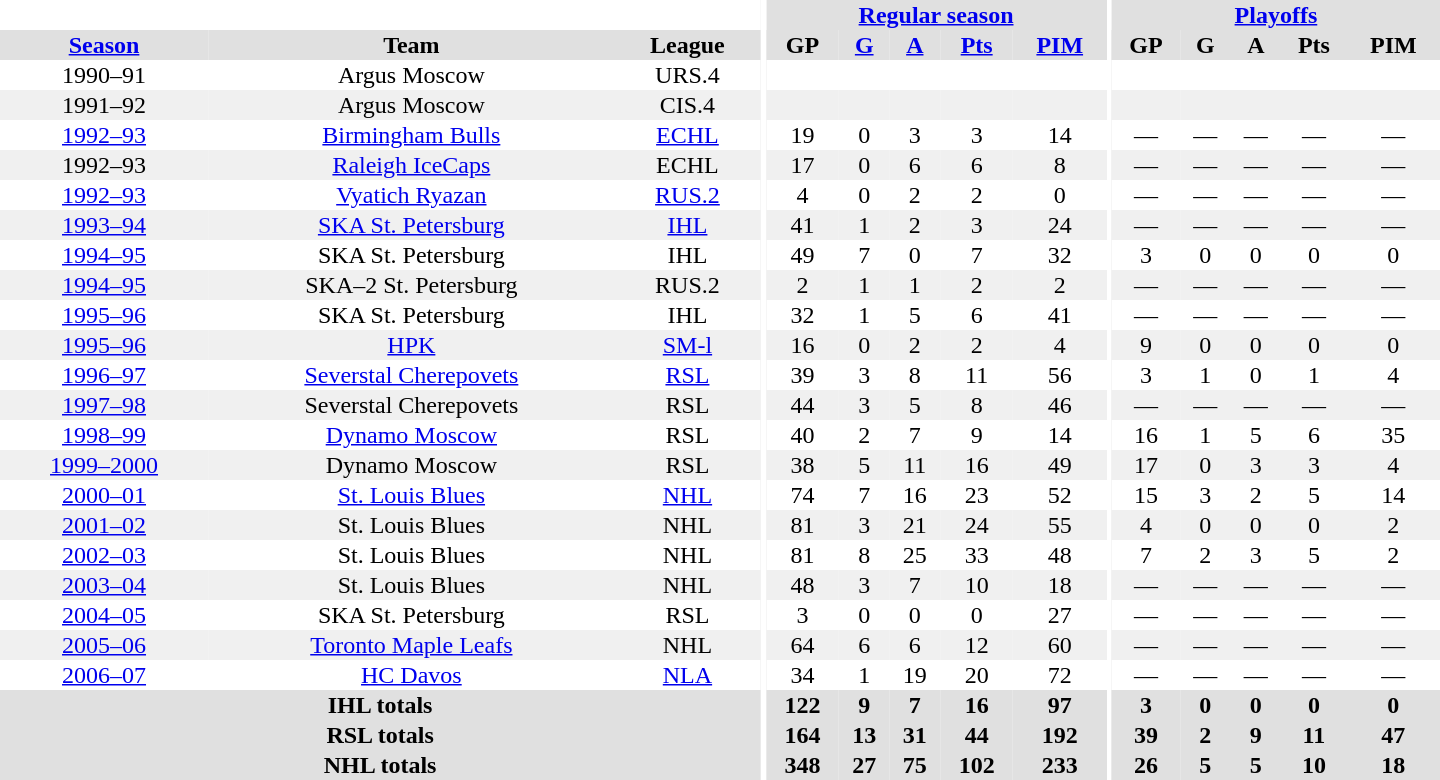<table border="0" cellpadding="1" cellspacing="0" style="text-align:center; width:60em">
<tr bgcolor="#e0e0e0">
<th colspan="3" bgcolor="#ffffff"></th>
<th rowspan="99" bgcolor="#ffffff"></th>
<th colspan="5"><a href='#'>Regular season</a></th>
<th rowspan="99" bgcolor="#ffffff"></th>
<th colspan="5"><a href='#'>Playoffs</a></th>
</tr>
<tr bgcolor="#e0e0e0">
<th><a href='#'>Season</a></th>
<th>Team</th>
<th>League</th>
<th>GP</th>
<th><a href='#'>G</a></th>
<th><a href='#'>A</a></th>
<th><a href='#'>Pts</a></th>
<th><a href='#'>PIM</a></th>
<th>GP</th>
<th>G</th>
<th>A</th>
<th>Pts</th>
<th>PIM</th>
</tr>
<tr>
<td>1990–91</td>
<td>Argus Moscow</td>
<td>URS.4</td>
<td></td>
<td></td>
<td></td>
<td></td>
<td></td>
<td></td>
<td></td>
<td></td>
<td></td>
<td></td>
</tr>
<tr bgcolor="#f0f0f0">
<td>1991–92</td>
<td>Argus Moscow</td>
<td>CIS.4</td>
<td></td>
<td></td>
<td></td>
<td></td>
<td></td>
<td></td>
<td></td>
<td></td>
<td></td>
<td></td>
</tr>
<tr>
<td><a href='#'>1992–93</a></td>
<td><a href='#'>Birmingham Bulls</a></td>
<td><a href='#'>ECHL</a></td>
<td>19</td>
<td>0</td>
<td>3</td>
<td>3</td>
<td>14</td>
<td>—</td>
<td>—</td>
<td>—</td>
<td>—</td>
<td>—</td>
</tr>
<tr bgcolor="#f0f0f0">
<td>1992–93</td>
<td><a href='#'>Raleigh IceCaps</a></td>
<td>ECHL</td>
<td>17</td>
<td>0</td>
<td>6</td>
<td>6</td>
<td>8</td>
<td>—</td>
<td>—</td>
<td>—</td>
<td>—</td>
<td>—</td>
</tr>
<tr>
<td><a href='#'>1992–93</a></td>
<td><a href='#'>Vyatich Ryazan</a></td>
<td><a href='#'>RUS.2</a></td>
<td>4</td>
<td>0</td>
<td>2</td>
<td>2</td>
<td>0</td>
<td>—</td>
<td>—</td>
<td>—</td>
<td>—</td>
<td>—</td>
</tr>
<tr bgcolor="#f0f0f0">
<td><a href='#'>1993–94</a></td>
<td><a href='#'>SKA St. Petersburg</a></td>
<td><a href='#'>IHL</a></td>
<td>41</td>
<td>1</td>
<td>2</td>
<td>3</td>
<td>24</td>
<td>—</td>
<td>—</td>
<td>—</td>
<td>—</td>
<td>—</td>
</tr>
<tr>
<td><a href='#'>1994–95</a></td>
<td>SKA St. Petersburg</td>
<td>IHL</td>
<td>49</td>
<td>7</td>
<td>0</td>
<td>7</td>
<td>32</td>
<td>3</td>
<td>0</td>
<td>0</td>
<td>0</td>
<td>0</td>
</tr>
<tr bgcolor="#f0f0f0">
<td><a href='#'>1994–95</a></td>
<td>SKA–2 St. Petersburg</td>
<td>RUS.2</td>
<td>2</td>
<td>1</td>
<td>1</td>
<td>2</td>
<td>2</td>
<td>—</td>
<td>—</td>
<td>—</td>
<td>—</td>
<td>—</td>
</tr>
<tr>
<td><a href='#'>1995–96</a></td>
<td>SKA St. Petersburg</td>
<td>IHL</td>
<td>32</td>
<td>1</td>
<td>5</td>
<td>6</td>
<td>41</td>
<td>—</td>
<td>—</td>
<td>—</td>
<td>—</td>
<td>—</td>
</tr>
<tr bgcolor="#f0f0f0">
<td><a href='#'>1995–96</a></td>
<td><a href='#'>HPK</a></td>
<td><a href='#'>SM-l</a></td>
<td>16</td>
<td>0</td>
<td>2</td>
<td>2</td>
<td>4</td>
<td>9</td>
<td>0</td>
<td>0</td>
<td>0</td>
<td>0</td>
</tr>
<tr>
<td><a href='#'>1996–97</a></td>
<td><a href='#'>Severstal Cherepovets</a></td>
<td><a href='#'>RSL</a></td>
<td>39</td>
<td>3</td>
<td>8</td>
<td>11</td>
<td>56</td>
<td>3</td>
<td>1</td>
<td>0</td>
<td>1</td>
<td>4</td>
</tr>
<tr bgcolor="#f0f0f0">
<td><a href='#'>1997–98</a></td>
<td>Severstal Cherepovets</td>
<td>RSL</td>
<td>44</td>
<td>3</td>
<td>5</td>
<td>8</td>
<td>46</td>
<td>—</td>
<td>—</td>
<td>—</td>
<td>—</td>
<td>—</td>
</tr>
<tr>
<td><a href='#'>1998–99</a></td>
<td><a href='#'>Dynamo Moscow</a></td>
<td>RSL</td>
<td>40</td>
<td>2</td>
<td>7</td>
<td>9</td>
<td>14</td>
<td>16</td>
<td>1</td>
<td>5</td>
<td>6</td>
<td>35</td>
</tr>
<tr bgcolor="#f0f0f0">
<td><a href='#'>1999–2000</a></td>
<td>Dynamo Moscow</td>
<td>RSL</td>
<td>38</td>
<td>5</td>
<td>11</td>
<td>16</td>
<td>49</td>
<td>17</td>
<td>0</td>
<td>3</td>
<td>3</td>
<td>4</td>
</tr>
<tr>
<td><a href='#'>2000–01</a></td>
<td><a href='#'>St. Louis Blues</a></td>
<td><a href='#'>NHL</a></td>
<td>74</td>
<td>7</td>
<td>16</td>
<td>23</td>
<td>52</td>
<td>15</td>
<td>3</td>
<td>2</td>
<td>5</td>
<td>14</td>
</tr>
<tr bgcolor="#f0f0f0">
<td><a href='#'>2001–02</a></td>
<td>St. Louis Blues</td>
<td>NHL</td>
<td>81</td>
<td>3</td>
<td>21</td>
<td>24</td>
<td>55</td>
<td>4</td>
<td>0</td>
<td>0</td>
<td>0</td>
<td>2</td>
</tr>
<tr>
<td><a href='#'>2002–03</a></td>
<td>St. Louis Blues</td>
<td>NHL</td>
<td>81</td>
<td>8</td>
<td>25</td>
<td>33</td>
<td>48</td>
<td>7</td>
<td>2</td>
<td>3</td>
<td>5</td>
<td>2</td>
</tr>
<tr bgcolor="#f0f0f0">
<td><a href='#'>2003–04</a></td>
<td>St. Louis Blues</td>
<td>NHL</td>
<td>48</td>
<td>3</td>
<td>7</td>
<td>10</td>
<td>18</td>
<td>—</td>
<td>—</td>
<td>—</td>
<td>—</td>
<td>—</td>
</tr>
<tr>
<td><a href='#'>2004–05</a></td>
<td>SKA St. Petersburg</td>
<td>RSL</td>
<td>3</td>
<td>0</td>
<td>0</td>
<td>0</td>
<td>27</td>
<td>—</td>
<td>—</td>
<td>—</td>
<td>—</td>
<td>—</td>
</tr>
<tr bgcolor="#f0f0f0">
<td><a href='#'>2005–06</a></td>
<td><a href='#'>Toronto Maple Leafs</a></td>
<td>NHL</td>
<td>64</td>
<td>6</td>
<td>6</td>
<td>12</td>
<td>60</td>
<td>—</td>
<td>—</td>
<td>—</td>
<td>—</td>
<td>—</td>
</tr>
<tr>
<td><a href='#'>2006–07</a></td>
<td><a href='#'>HC Davos</a></td>
<td><a href='#'>NLA</a></td>
<td>34</td>
<td>1</td>
<td>19</td>
<td>20</td>
<td>72</td>
<td>—</td>
<td>—</td>
<td>—</td>
<td>—</td>
<td>—</td>
</tr>
<tr bgcolor="#e0e0e0">
<th colspan="3">IHL totals</th>
<th>122</th>
<th>9</th>
<th>7</th>
<th>16</th>
<th>97</th>
<th>3</th>
<th>0</th>
<th>0</th>
<th>0</th>
<th>0</th>
</tr>
<tr bgcolor="#e0e0e0">
<th colspan="3">RSL totals</th>
<th>164</th>
<th>13</th>
<th>31</th>
<th>44</th>
<th>192</th>
<th>39</th>
<th>2</th>
<th>9</th>
<th>11</th>
<th>47</th>
</tr>
<tr bgcolor="#e0e0e0">
<th colspan="3">NHL totals</th>
<th>348</th>
<th>27</th>
<th>75</th>
<th>102</th>
<th>233</th>
<th>26</th>
<th>5</th>
<th>5</th>
<th>10</th>
<th>18</th>
</tr>
</table>
